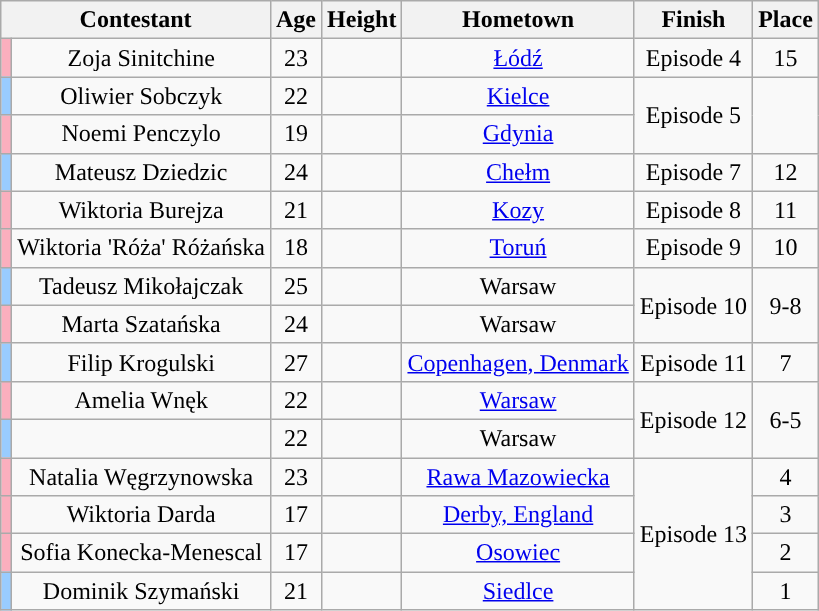<table class="wikitable sortable" style="text-align:center;">
<tr>
<th colspan="2">Contestant</th>
<th>Age</th>
<th>Height</th>
<th>Hometown</th>
<th>Finish</th>
<th>Place</th>
</tr>
<tr>
<td style="background:#faafbe"></td>
<td>Zoja Sinitchine</td>
<td>23</td>
<td></td>
<td><a href='#'>Łódź</a></td>
<td nowrap>Episode 4</td>
<td>15</td>
</tr>
<tr>
<td style="background:#9cf;"></td>
<td>Oliwier Sobczyk</td>
<td>22</td>
<td></td>
<td><a href='#'>Kielce</a></td>
<td rowspan="2">Episode 5</td>
<td rowspan="2"></td>
</tr>
<tr>
<td style="background:#faafbe"></td>
<td>Noemi Penczylo</td>
<td>19</td>
<td nowrap></td>
<td><a href='#'>Gdynia</a></td>
</tr>
<tr>
<td style="background:#9cf;"></td>
<td>Mateusz Dziedzic</td>
<td>24</td>
<td></td>
<td><a href='#'>Chełm</a></td>
<td>Episode 7</td>
<td>12</td>
</tr>
<tr>
<td style="background:#faafbe"></td>
<td>Wiktoria Burejza</td>
<td>21</td>
<td></td>
<td><a href='#'>Kozy</a></td>
<td>Episode 8</td>
<td>11</td>
</tr>
<tr>
<td style="background:#faafbe"></td>
<td>Wiktoria 'Róża' Różańska</td>
<td>18</td>
<td></td>
<td><a href='#'>Toruń</a></td>
<td>Episode 9</td>
<td>10</td>
</tr>
<tr>
<td style="background:#9cf;"></td>
<td>Tadeusz Mikołajczak</td>
<td>25</td>
<td></td>
<td>Warsaw</td>
<td rowspan="2">Episode 10</td>
<td rowspan="2">9-8</td>
</tr>
<tr>
<td style="background:#faafbe"></td>
<td>Marta Szatańska</td>
<td>24</td>
<td></td>
<td>Warsaw</td>
</tr>
<tr>
<td style="background:#9cf;"></td>
<td>Filip Krogulski</td>
<td>27</td>
<td></td>
<td nowrap><a href='#'>Copenhagen, Denmark</a></td>
<td nowrap>Episode 11</td>
<td>7</td>
</tr>
<tr>
<td style="background:#faafbe"></td>
<td>Amelia Wnęk</td>
<td>22</td>
<td nowrap></td>
<td><a href='#'>Warsaw</a></td>
<td nowrap rowspan="2">Episode 12</td>
<td rowspan="2">6-5</td>
</tr>
<tr>
<td style="background:#9cf;"></td>
<td></td>
<td>22</td>
<td></td>
<td>Warsaw</td>
</tr>
<tr>
<td style="background:#faafbe"></td>
<td>Natalia Węgrzynowska</td>
<td>23</td>
<td></td>
<td><a href='#'>Rawa Mazowiecka</a></td>
<td rowspan="4">Episode 13</td>
<td>4</td>
</tr>
<tr>
<td style="background:#faafbe"></td>
<td>Wiktoria Darda</td>
<td>17</td>
<td></td>
<td><a href='#'>Derby, England</a></td>
<td>3</td>
</tr>
<tr>
<td style="background:#faafbe"></td>
<td>Sofia Konecka-Menescal</td>
<td>17</td>
<td></td>
<td><a href='#'>Osowiec</a></td>
<td>2</td>
</tr>
<tr>
<td style="background:#9cf;"></td>
<td>Dominik Szymański</td>
<td>21</td>
<td></td>
<td><a href='#'>Siedlce</a></td>
<td>1</td>
</tr>
</table>
